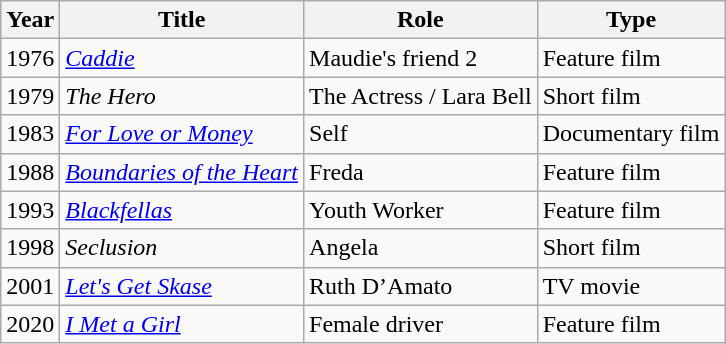<table class="wikitable">
<tr>
<th>Year</th>
<th>Title</th>
<th>Role</th>
<th>Type</th>
</tr>
<tr>
<td>1976</td>
<td><em><a href='#'>Caddie</a></em></td>
<td>Maudie's friend 2</td>
<td>Feature film</td>
</tr>
<tr>
<td>1979</td>
<td><em>The Hero</em></td>
<td>The Actress / Lara Bell</td>
<td>Short film</td>
</tr>
<tr>
<td>1983</td>
<td><em><a href='#'>For Love or Money</a></em></td>
<td>Self</td>
<td>Documentary film</td>
</tr>
<tr>
<td>1988</td>
<td><em><a href='#'>Boundaries of the Heart</a></em></td>
<td>Freda</td>
<td>Feature film</td>
</tr>
<tr>
<td>1993</td>
<td><em><a href='#'>Blackfellas</a></em></td>
<td>Youth Worker</td>
<td>Feature film</td>
</tr>
<tr>
<td>1998</td>
<td><em>Seclusion</em></td>
<td>Angela</td>
<td>Short film</td>
</tr>
<tr>
<td>2001</td>
<td><em><a href='#'>Let's Get Skase</a></em></td>
<td>Ruth D’Amato</td>
<td>TV movie</td>
</tr>
<tr>
<td>2020</td>
<td><em><a href='#'>I Met a Girl</a></em></td>
<td>Female driver</td>
<td>Feature film</td>
</tr>
</table>
